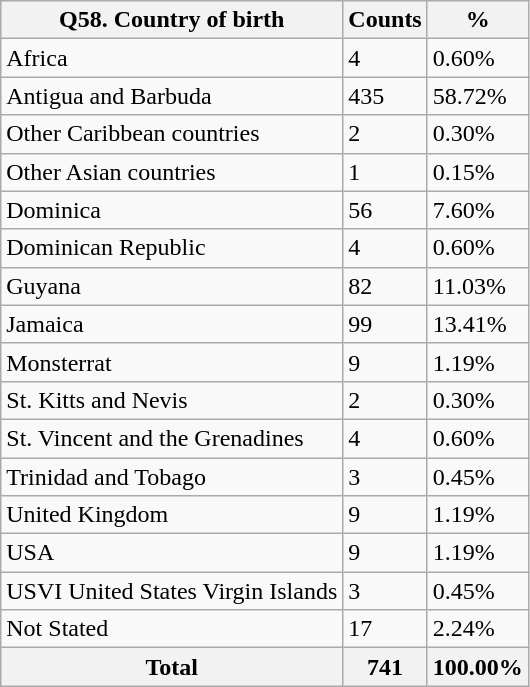<table class="wikitable sortable">
<tr>
<th>Q58. Country of birth</th>
<th>Counts</th>
<th>%</th>
</tr>
<tr>
<td>Africa</td>
<td>4</td>
<td>0.60%</td>
</tr>
<tr>
<td>Antigua and Barbuda</td>
<td>435</td>
<td>58.72%</td>
</tr>
<tr>
<td>Other Caribbean countries</td>
<td>2</td>
<td>0.30%</td>
</tr>
<tr>
<td>Other Asian countries</td>
<td>1</td>
<td>0.15%</td>
</tr>
<tr>
<td>Dominica</td>
<td>56</td>
<td>7.60%</td>
</tr>
<tr>
<td>Dominican Republic</td>
<td>4</td>
<td>0.60%</td>
</tr>
<tr>
<td>Guyana</td>
<td>82</td>
<td>11.03%</td>
</tr>
<tr>
<td>Jamaica</td>
<td>99</td>
<td>13.41%</td>
</tr>
<tr>
<td>Monsterrat</td>
<td>9</td>
<td>1.19%</td>
</tr>
<tr>
<td>St. Kitts and Nevis</td>
<td>2</td>
<td>0.30%</td>
</tr>
<tr>
<td>St. Vincent and the Grenadines</td>
<td>4</td>
<td>0.60%</td>
</tr>
<tr>
<td>Trinidad and Tobago</td>
<td>3</td>
<td>0.45%</td>
</tr>
<tr>
<td>United Kingdom</td>
<td>9</td>
<td>1.19%</td>
</tr>
<tr>
<td>USA</td>
<td>9</td>
<td>1.19%</td>
</tr>
<tr>
<td>USVI United States Virgin Islands</td>
<td>3</td>
<td>0.45%</td>
</tr>
<tr>
<td>Not Stated</td>
<td>17</td>
<td>2.24%</td>
</tr>
<tr>
<th>Total</th>
<th>741</th>
<th>100.00%</th>
</tr>
</table>
